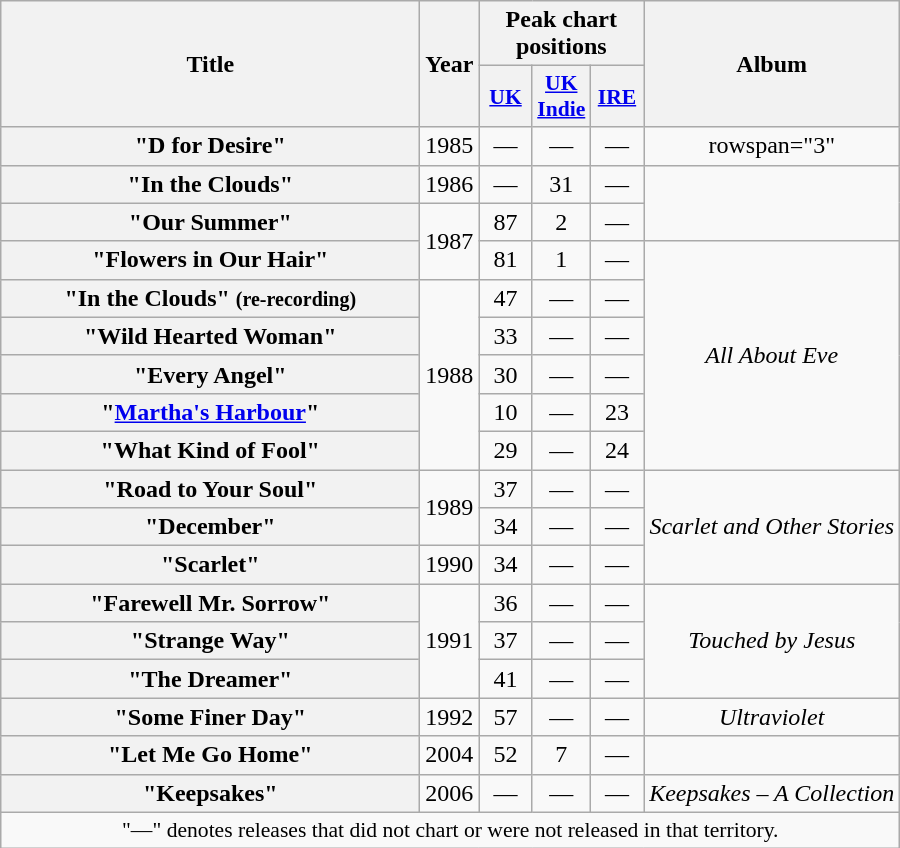<table class="wikitable plainrowheaders" style="text-align:center;">
<tr>
<th rowspan="2" scope="col" style="width:17em;">Title</th>
<th rowspan="2" scope="col" style="width:2em;">Year</th>
<th colspan="3">Peak chart positions</th>
<th rowspan="2">Album</th>
</tr>
<tr>
<th scope="col" style="width:2em;font-size:90%;"><a href='#'>UK</a><br></th>
<th scope="col" style="width:2em;font-size:90%;"><a href='#'>UK Indie</a><br></th>
<th scope="col" style="width:2em;font-size:90%;"><a href='#'>IRE</a><br></th>
</tr>
<tr>
<th scope="row">"D for Desire"</th>
<td>1985</td>
<td>—</td>
<td>—</td>
<td>—</td>
<td>rowspan="3" </td>
</tr>
<tr>
<th scope="row">"In the Clouds"</th>
<td>1986</td>
<td>—</td>
<td>31</td>
<td>—</td>
</tr>
<tr>
<th scope="row">"Our Summer"</th>
<td rowspan="2">1987</td>
<td>87</td>
<td>2</td>
<td>—</td>
</tr>
<tr>
<th scope="row">"Flowers in Our Hair"</th>
<td>81</td>
<td>1</td>
<td>—</td>
<td rowspan="6"><em>All About Eve</em></td>
</tr>
<tr>
<th scope="row">"In the Clouds" <small>(re-recording)</small></th>
<td rowspan="5">1988</td>
<td>47</td>
<td>—</td>
<td>—</td>
</tr>
<tr>
<th scope="row">"Wild Hearted Woman"</th>
<td>33</td>
<td>—</td>
<td>—</td>
</tr>
<tr>
<th scope="row">"Every Angel"</th>
<td>30</td>
<td>—</td>
<td>—</td>
</tr>
<tr>
<th scope="row">"<a href='#'>Martha's Harbour</a>"</th>
<td>10</td>
<td>—</td>
<td>23</td>
</tr>
<tr>
<th scope="row">"What Kind of Fool"</th>
<td>29</td>
<td>—</td>
<td>24</td>
</tr>
<tr>
<th scope="row">"Road to Your Soul"</th>
<td rowspan="2">1989</td>
<td>37</td>
<td>—</td>
<td>—</td>
<td rowspan="3"><em>Scarlet and Other Stories</em></td>
</tr>
<tr>
<th scope="row">"December"</th>
<td>34</td>
<td>—</td>
<td>—</td>
</tr>
<tr>
<th scope="row">"Scarlet"</th>
<td>1990</td>
<td>34</td>
<td>—</td>
<td>—</td>
</tr>
<tr>
<th scope="row">"Farewell Mr. Sorrow"</th>
<td rowspan="3">1991</td>
<td>36</td>
<td>—</td>
<td>—</td>
<td rowspan="3"><em>Touched by Jesus</em></td>
</tr>
<tr>
<th scope="row">"Strange Way"</th>
<td>37</td>
<td>—</td>
<td>—</td>
</tr>
<tr>
<th scope="row">"The Dreamer"</th>
<td>41</td>
<td>—</td>
<td>—</td>
</tr>
<tr>
<th scope="row">"Some Finer Day"</th>
<td>1992</td>
<td>57</td>
<td>—</td>
<td>—</td>
<td><em>Ultraviolet</em></td>
</tr>
<tr>
<th scope="row">"Let Me Go Home"</th>
<td>2004</td>
<td>52</td>
<td>7</td>
<td>—</td>
<td></td>
</tr>
<tr>
<th scope="row">"Keepsakes"</th>
<td>2006</td>
<td>—</td>
<td>—</td>
<td>—</td>
<td><em>Keepsakes – A Collection</em></td>
</tr>
<tr>
<td colspan="6" style="font-size:90%">"—" denotes releases that did not chart or were not released in that territory.</td>
</tr>
</table>
